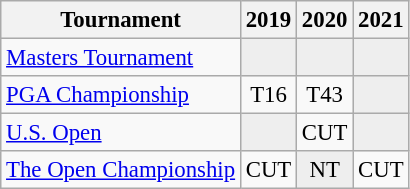<table class="wikitable" style="font-size:95%;text-align:center;">
<tr>
<th>Tournament</th>
<th>2019</th>
<th>2020</th>
<th>2021</th>
</tr>
<tr>
<td align=left><a href='#'>Masters Tournament</a></td>
<td style="background:#eeeeee;"></td>
<td style="background:#eeeeee;"></td>
<td style="background:#eeeeee;"></td>
</tr>
<tr>
<td align=left><a href='#'>PGA Championship</a></td>
<td>T16</td>
<td>T43</td>
<td style="background:#eeeeee;"></td>
</tr>
<tr>
<td align=left><a href='#'>U.S. Open</a></td>
<td style="background:#eeeeee;"></td>
<td>CUT</td>
<td style="background:#eeeeee;"></td>
</tr>
<tr>
<td align=left><a href='#'>The Open Championship</a></td>
<td>CUT</td>
<td style="background:#eeeeee;">NT</td>
<td>CUT</td>
</tr>
</table>
